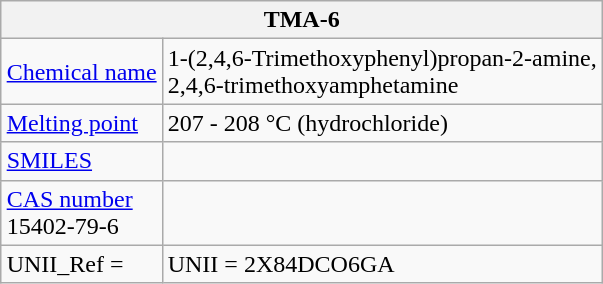<table class="wikitable" style="margin: 0 0 1em 1em; float: right;">
<tr>
<th colspan="2">TMA-6</th>
</tr>
<tr>
<td><a href='#'>Chemical name</a></td>
<td>1-(2,4,6-Trimethoxyphenyl)propan-2-amine,<br>2,4,6-trimethoxyamphetamine</td>
</tr>
<tr>
<td><a href='#'>Melting point</a></td>
<td>207 - 208 °C (hydrochloride)</td>
</tr>
<tr>
<td><a href='#'>SMILES</a></td>
<td></td>
</tr>
<tr>
<td><a href='#'>CAS number</a><br>15402-79-6</td>
<td></td>
</tr>
<tr>
<td>UNII_Ref = </td>
<td>UNII = 2X84DCO6GA</td>
</tr>
</table>
